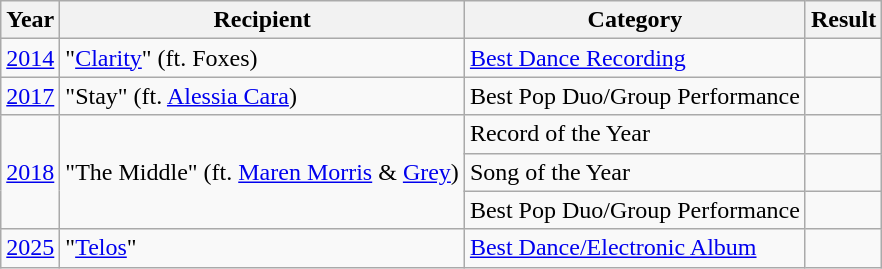<table class="wikitable">
<tr>
<th>Year</th>
<th>Recipient</th>
<th>Category</th>
<th>Result</th>
</tr>
<tr>
<td><a href='#'>2014</a></td>
<td>"<a href='#'>Clarity</a>" (ft. Foxes)</td>
<td><a href='#'>Best Dance Recording</a></td>
<td></td>
</tr>
<tr>
<td><a href='#'>2017</a></td>
<td>"Stay" (ft. <a href='#'>Alessia Cara</a>)</td>
<td>Best Pop Duo/Group Performance</td>
<td></td>
</tr>
<tr>
<td rowspan="3"><a href='#'>2018</a></td>
<td rowspan="3">"The Middle" (ft. <a href='#'>Maren Morris</a> & <a href='#'>Grey</a>)</td>
<td>Record of the Year</td>
<td></td>
</tr>
<tr>
<td>Song of the Year</td>
<td></td>
</tr>
<tr>
<td>Best Pop Duo/Group Performance</td>
<td></td>
</tr>
<tr>
<td><a href='#'>2025</a></td>
<td>"<a href='#'>Telos</a>"</td>
<td><a href='#'>Best Dance/Electronic Album</a></td>
<td></td>
</tr>
</table>
